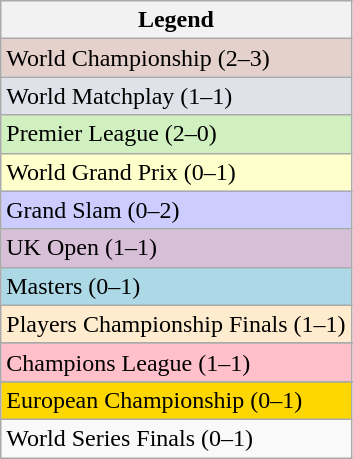<table class="wikitable">
<tr>
<th>Legend</th>
</tr>
<tr style="background:#e5d1cb;">
<td>World Championship (2–3)</td>
</tr>
<tr style="background:#dfe2e9;">
<td>World Matchplay (1–1)</td>
</tr>
<tr style="background:#d0f0c0;">
<td>Premier League (2–0)</td>
</tr>
<tr style="background:#FFFFCC;">
<td>World Grand Prix (0–1)</td>
</tr>
<tr style="background:#CCCCFF;">
<td>Grand Slam (0–2)</td>
</tr>
<tr style="background:thistle">
<td>UK Open (1–1)</td>
</tr>
<tr bgcolor="lightblue">
<td>Masters (0–1)</td>
</tr>
<tr style="background:#ffebcd;">
<td>Players Championship Finals (1–1)</td>
</tr>
<tr>
</tr>
<tr style="background:pink;">
<td>Champions League (1–1)</td>
</tr>
<tr style="backgtpround:#ffa07a;">
</tr>
<tr style="background:gold;">
<td>European Championship (0–1)</td>
</tr>
<tr>
<td>World Series Finals (0–1)</td>
</tr>
</table>
